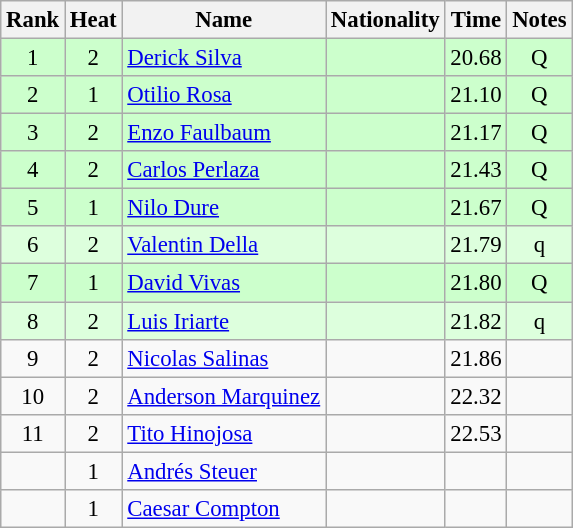<table class="wikitable sortable" style="text-align:center;font-size:95%">
<tr>
<th>Rank</th>
<th>Heat</th>
<th>Name</th>
<th>Nationality</th>
<th>Time</th>
<th>Notes</th>
</tr>
<tr bgcolor=ccffcc>
<td>1</td>
<td>2</td>
<td align=left><a href='#'>Derick Silva</a></td>
<td align=left></td>
<td>20.68</td>
<td>Q</td>
</tr>
<tr bgcolor=ccffcc>
<td>2</td>
<td>1</td>
<td align=left><a href='#'>Otilio Rosa</a></td>
<td align=left></td>
<td>21.10</td>
<td>Q</td>
</tr>
<tr bgcolor=ccffcc>
<td>3</td>
<td>2</td>
<td align=left><a href='#'>Enzo Faulbaum</a></td>
<td align=left></td>
<td>21.17</td>
<td>Q</td>
</tr>
<tr bgcolor=ccffcc>
<td>4</td>
<td>2</td>
<td align=left><a href='#'>Carlos Perlaza</a></td>
<td align=left></td>
<td>21.43</td>
<td>Q</td>
</tr>
<tr bgcolor=ccffcc>
<td>5</td>
<td>1</td>
<td align=left><a href='#'>Nilo Dure</a></td>
<td align=left></td>
<td>21.67</td>
<td>Q</td>
</tr>
<tr bgcolor=ddffdd>
<td>6</td>
<td>2</td>
<td align=left><a href='#'>Valentin Della</a></td>
<td align=left></td>
<td>21.79</td>
<td>q</td>
</tr>
<tr bgcolor=ccffcc>
<td>7</td>
<td>1</td>
<td align=left><a href='#'>David Vivas</a></td>
<td align=left></td>
<td>21.80</td>
<td>Q</td>
</tr>
<tr bgcolor=ddffdd>
<td>8</td>
<td>2</td>
<td align=left><a href='#'>Luis Iriarte</a></td>
<td align=left></td>
<td>21.82</td>
<td>q</td>
</tr>
<tr>
<td>9</td>
<td>2</td>
<td align=left><a href='#'>Nicolas Salinas</a></td>
<td align=left></td>
<td>21.86</td>
<td></td>
</tr>
<tr>
<td>10</td>
<td>2</td>
<td align=left><a href='#'>Anderson Marquinez</a></td>
<td align=left></td>
<td>22.32</td>
<td></td>
</tr>
<tr>
<td>11</td>
<td>2</td>
<td align=left><a href='#'>Tito Hinojosa</a></td>
<td align=left></td>
<td>22.53</td>
<td></td>
</tr>
<tr>
<td></td>
<td>1</td>
<td align=left><a href='#'>Andrés Steuer</a></td>
<td align=left></td>
<td></td>
<td></td>
</tr>
<tr>
<td></td>
<td>1</td>
<td align=left><a href='#'>Caesar Compton</a></td>
<td align=left></td>
<td></td>
<td></td>
</tr>
</table>
